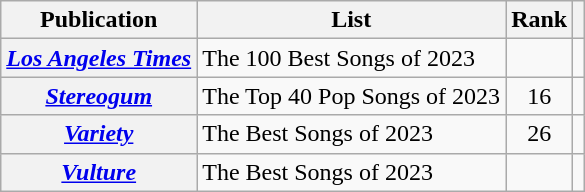<table class="wikitable plainrowheaders sortable" style="margin-right: 0;">
<tr>
<th scope="col">Publication</th>
<th scope="col">List</th>
<th scope="col">Rank</th>
<th scope="col" class="unsortable"></th>
</tr>
<tr>
<th scope="row"><em><a href='#'>Los Angeles Times</a></em></th>
<td>The 100 Best Songs of 2023</td>
<td></td>
<td style="text-align:center"></td>
</tr>
<tr>
<th scope="row"><em><a href='#'>Stereogum</a></em></th>
<td>The Top 40 Pop Songs of 2023</td>
<td style="text-align:center">16</td>
<td style="text-align:center"></td>
</tr>
<tr>
<th scope="row"><em><a href='#'>Variety</a></em></th>
<td>The Best Songs of 2023</td>
<td style="text-align:center">26</td>
<td style="text-align:center"></td>
</tr>
<tr>
<th scope="row"><em><a href='#'>Vulture</a></em></th>
<td>The Best Songs of 2023</td>
<td></td>
<td style="text-align:center"></td>
</tr>
</table>
